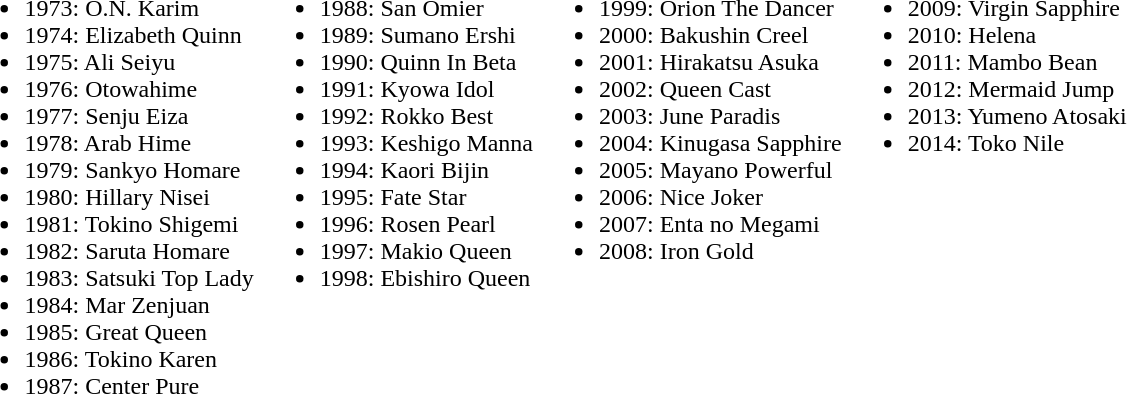<table>
<tr>
<td valign=top><br><ul><li>1973: O.N. Karim</li><li>1974: Elizabeth Quinn</li><li>1975: Ali Seiyu</li><li>1976: Otowahime </li><li>1977: Senju Eiza</li><li>1978: Arab Hime</li><li>1979: Sankyo Homare</li><li>1980: Hillary Nisei</li><li>1981: Tokino Shigemi</li><li>1982: Saruta Homare</li><li>1983: Satsuki Top Lady</li><li>1984: Mar Zenjuan</li><li>1985: Great Queen</li><li>1986: Tokino Karen</li><li>1987: Center Pure</li></ul></td>
<td valign=top><br><ul><li>1988: San Omier</li><li>1989: Sumano Ershi</li><li>1990: Quinn In Beta</li><li>1991: Kyowa Idol</li><li>1992: Rokko Best</li><li>1993: Keshigo Manna</li><li>1994: Kaori Bijin</li><li>1995: Fate Star</li><li>1996: Rosen Pearl</li><li>1997: Makio Queen</li><li>1998: Ebishiro Queen</li></ul></td>
<td valign=top><br><ul><li>1999: Orion The Dancer</li><li>2000: Bakushin Creel</li><li>2001: Hirakatsu Asuka</li><li>2002: Queen Cast</li><li>2003: June Paradis</li><li>2004: Kinugasa Sapphire</li><li>2005: Mayano Powerful</li><li>2006: Nice Joker</li><li>2007: Enta no Megami</li><li>2008: Iron Gold</li></ul></td>
<td valign=top><br><ul><li>2009: Virgin Sapphire</li><li>2010: Helena</li><li>2011: Mambo Bean</li><li>2012: Mermaid Jump</li><li>2013: Yumeno Atosaki</li><li>2014: Toko Nile</li></ul></td>
</tr>
</table>
